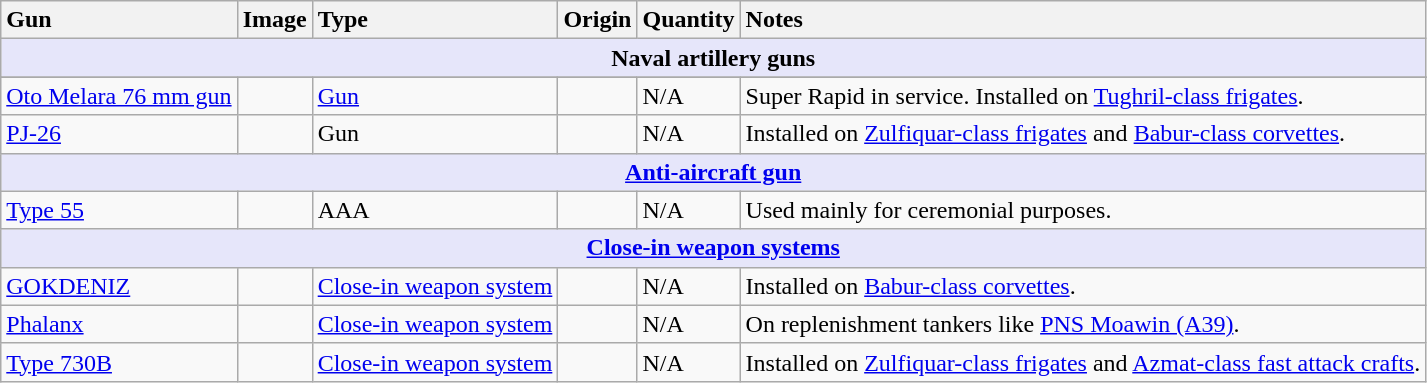<table class="wikitable">
<tr>
<th style="text-align: left;">Gun</th>
<th style="text-align: left;">Image</th>
<th style="text-align: left;">Type</th>
<th style="text-align: left;">Origin</th>
<th style="text-align: left;">Quantity</th>
<th style="text-align: left;">Notes</th>
</tr>
<tr>
<th style="align: center; background: lavender;" colspan="7">Naval artillery guns</th>
</tr>
<tr --->
</tr>
<tr>
<td><a href='#'>Oto Melara 76 mm gun</a></td>
<td></td>
<td><a href='#'>Gun</a></td>
<td></td>
<td>N/A</td>
<td>Super Rapid in service. Installed on <a href='#'>Tughril-class frigates</a>.</td>
</tr>
<tr>
<td><a href='#'>PJ-26</a></td>
<td></td>
<td>Gun</td>
<td></td>
<td>N/A</td>
<td>Installed on <a href='#'>Zulfiquar-class frigates</a> and <a href='#'>Babur-class corvettes</a>.</td>
</tr>
<tr>
<th style="align: center; background: lavender;" colspan="7"><a href='#'>Anti-aircraft gun</a></th>
</tr>
<tr>
<td><a href='#'>Type 55</a></td>
<td></td>
<td>AAA</td>
<td></td>
<td>N/A</td>
<td>Used mainly for ceremonial purposes.</td>
</tr>
<tr>
<th style="align: center; background: lavender;" colspan="7"><a href='#'>Close-in weapon systems</a></th>
</tr>
<tr>
<td><a href='#'>GOKDENIZ</a></td>
<td></td>
<td><a href='#'>Close-in weapon system</a></td>
<td></td>
<td>N/A</td>
<td>Installed on <a href='#'>Babur-class corvettes</a>.</td>
</tr>
<tr>
<td><a href='#'>Phalanx</a></td>
<td></td>
<td><a href='#'>Close-in weapon system</a></td>
<td></td>
<td>N/A</td>
<td>On replenishment tankers like <a href='#'>PNS Moawin (A39)</a>.</td>
</tr>
<tr>
<td><a href='#'>Type 730B</a></td>
<td></td>
<td><a href='#'>Close-in weapon system</a></td>
<td></td>
<td>N/A</td>
<td>Installed on <a href='#'>Zulfiquar-class frigates</a> and <a href='#'>Azmat-class fast attack crafts</a>.</td>
</tr>
</table>
